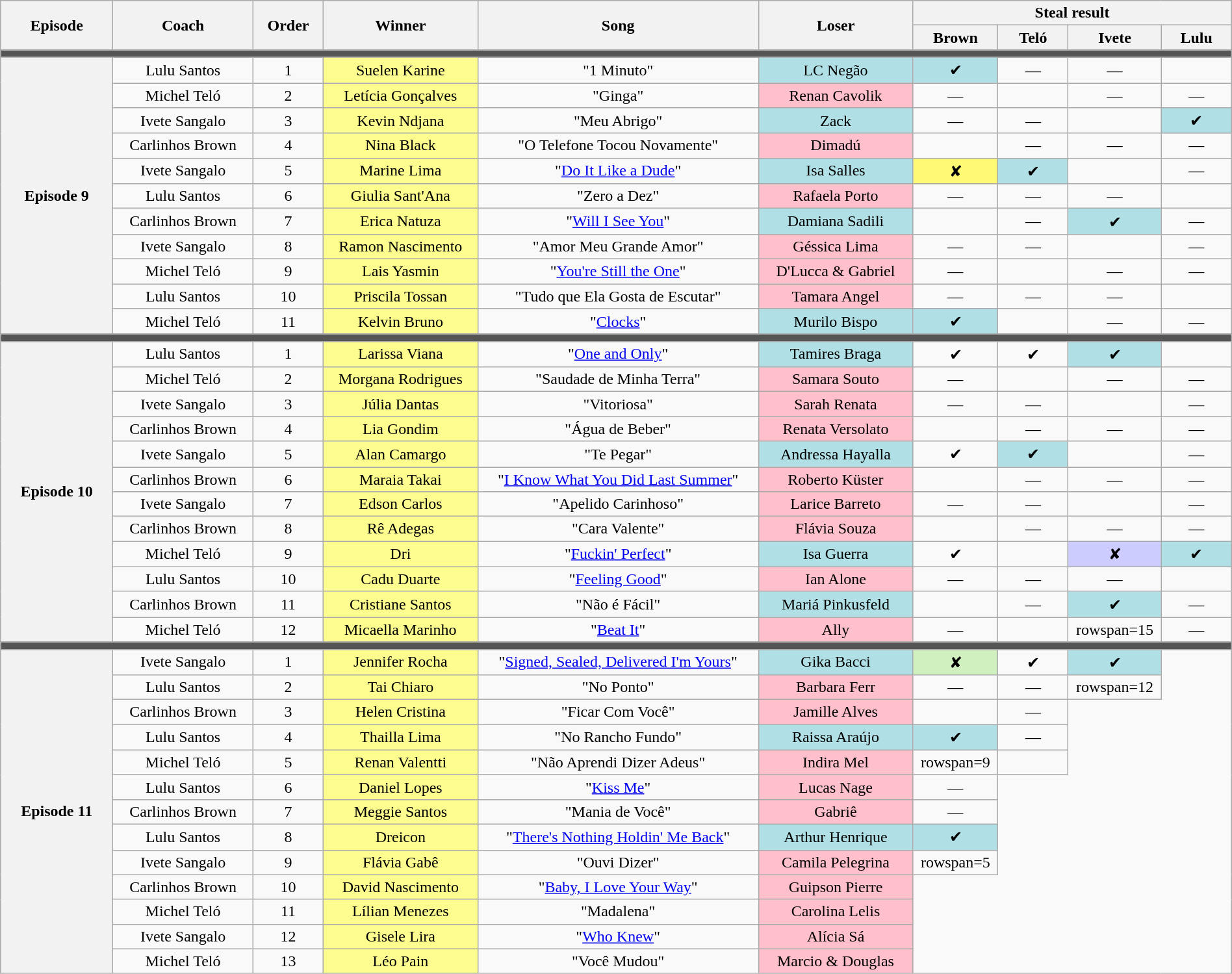<table class="wikitable" style="text-align:center; width:100%;">
<tr>
<th scope="col" width="08%" rowspan=2>Episode</th>
<th scope="col" width="10%" rowspan=2>Coach</th>
<th scope="col" width="05%" rowspan=2>Order</th>
<th scope="col" width="11%" rowspan=2>Winner</th>
<th scope="col" width="20%" rowspan=2>Song</th>
<th scope="col" width="11%" rowspan=2>Loser</th>
<th scope="col" width="20%" colspan=4>Steal result</th>
</tr>
<tr>
<th width="5%" scope="col">Brown</th>
<th width="5%" scope="col">Teló</th>
<th width="5%" scope="col">Ivete</th>
<th width="5%" scope="col">Lulu</th>
</tr>
<tr>
<td colspan=10 style="background:#555;"></td>
</tr>
<tr>
<th rowspan=11>Episode 9<br></th>
<td>Lulu Santos</td>
<td>1</td>
<td bgcolor=FDFC8F>Suelen Karine</td>
<td>"1 Minuto"</td>
<td bgcolor=B0E0E6>LC Negão</td>
<td bgcolor=B0E0E6>✔</td>
<td>—</td>
<td>—</td>
<td></td>
</tr>
<tr>
<td>Michel Teló</td>
<td>2</td>
<td bgcolor=FDFC8F>Letícia Gonçalves</td>
<td>"Ginga"</td>
<td bgcolor=FFC0CB>Renan Cavolik</td>
<td>—</td>
<td></td>
<td>—</td>
<td>—</td>
</tr>
<tr>
<td>Ivete Sangalo</td>
<td>3</td>
<td bgcolor=FDFC8F>Kevin Ndjana</td>
<td>"Meu Abrigo"</td>
<td bgcolor=B0E0E6>Zack</td>
<td>—</td>
<td>—</td>
<td></td>
<td bgcolor=B0E0E6>✔</td>
</tr>
<tr>
<td>Carlinhos Brown</td>
<td>4</td>
<td bgcolor=FDFC8F>Nina Black</td>
<td>"O Telefone Tocou Novamente"</td>
<td bgcolor=FFC0CB>Dimadú</td>
<td></td>
<td>—</td>
<td>—</td>
<td>—</td>
</tr>
<tr>
<td>Ivete Sangalo</td>
<td>5</td>
<td bgcolor=FDFC8F>Marine Lima</td>
<td>"<a href='#'>Do It Like a Dude</a>"</td>
<td bgcolor=B0E0E6>Isa Salles</td>
<td bgcolor="#fffa73">✘</td>
<td bgcolor=B0E0E6>✔</td>
<td></td>
<td>—</td>
</tr>
<tr>
<td>Lulu Santos</td>
<td>6</td>
<td bgcolor=FDFC8F>Giulia Sant'Ana</td>
<td>"Zero a Dez"</td>
<td bgcolor=FFC0CB>Rafaela Porto</td>
<td>—</td>
<td>—</td>
<td>—</td>
<td></td>
</tr>
<tr>
<td>Carlinhos Brown</td>
<td>7</td>
<td bgcolor=FDFC8F>Erica Natuza</td>
<td>"<a href='#'>Will I See You</a>"</td>
<td bgcolor=B0E0E6>Damiana Sadili</td>
<td></td>
<td>—</td>
<td bgcolor=B0E0E6>✔</td>
<td>—</td>
</tr>
<tr>
<td>Ivete Sangalo</td>
<td>8</td>
<td bgcolor=FDFC8F>Ramon Nascimento</td>
<td>"Amor Meu Grande Amor"</td>
<td bgcolor=FFC0CB>Géssica Lima</td>
<td>—</td>
<td>—</td>
<td></td>
<td>—</td>
</tr>
<tr>
<td>Michel Teló</td>
<td>9</td>
<td bgcolor=FDFC8F>Lais Yasmin</td>
<td>"<a href='#'>You're Still the One</a>"</td>
<td bgcolor=FFC0CB>D'Lucca & Gabriel</td>
<td>—</td>
<td></td>
<td>—</td>
<td>—</td>
</tr>
<tr>
<td>Lulu Santos</td>
<td>10</td>
<td bgcolor=FDFC8F>Priscila Tossan</td>
<td>"Tudo que Ela Gosta de Escutar"</td>
<td bgcolor=FFC0CB>Tamara Angel</td>
<td>—</td>
<td>—</td>
<td>—</td>
<td></td>
</tr>
<tr>
<td>Michel Teló</td>
<td>11</td>
<td bgcolor=FDFC8F>Kelvin Bruno</td>
<td>"<a href='#'>Clocks</a>"</td>
<td bgcolor=B0E0E6>Murilo Bispo</td>
<td bgcolor=B0E0E6>✔</td>
<td></td>
<td>—</td>
<td>—</td>
</tr>
<tr>
<td colspan=10 style="background:#555;"></td>
</tr>
<tr>
<th rowspan=12>Episode 10<br></th>
<td>Lulu Santos</td>
<td>1</td>
<td bgcolor=FDFC8F>Larissa Viana</td>
<td>"<a href='#'>One and Only</a>"</td>
<td bgcolor=B0E0E6>Tamires Braga</td>
<td>✔</td>
<td>✔</td>
<td bgcolor=B0E0E6>✔</td>
<td></td>
</tr>
<tr>
<td>Michel Teló</td>
<td>2</td>
<td bgcolor=FDFC8F>Morgana Rodrigues</td>
<td>"Saudade de Minha Terra"</td>
<td bgcolor=FFC0CB>Samara Souto</td>
<td>—</td>
<td></td>
<td>—</td>
<td>—</td>
</tr>
<tr>
<td>Ivete Sangalo</td>
<td>3</td>
<td bgcolor=FDFC8F>Júlia Dantas</td>
<td>"Vitoriosa"</td>
<td bgcolor=FFC0CB>Sarah Renata</td>
<td>—</td>
<td>—</td>
<td></td>
<td>—</td>
</tr>
<tr>
<td>Carlinhos Brown</td>
<td>4</td>
<td bgcolor=FDFC8F>Lia Gondim</td>
<td>"Água de Beber"</td>
<td bgcolor=FFC0CB>Renata Versolato</td>
<td></td>
<td>—</td>
<td>—</td>
<td>—</td>
</tr>
<tr>
<td>Ivete Sangalo</td>
<td>5</td>
<td bgcolor=FDFC8F>Alan Camargo</td>
<td>"Te Pegar"</td>
<td bgcolor=B0E0E6>Andressa Hayalla</td>
<td>✔</td>
<td bgcolor=B0E0E6>✔</td>
<td></td>
<td>—</td>
</tr>
<tr>
<td>Carlinhos Brown</td>
<td>6</td>
<td bgcolor=FDFC8F>Maraia Takai</td>
<td>"<a href='#'>I Know What You Did Last Summer</a>"</td>
<td bgcolor=FFC0CB>Roberto Küster</td>
<td></td>
<td>—</td>
<td>—</td>
<td>—</td>
</tr>
<tr>
<td>Ivete Sangalo</td>
<td>7</td>
<td bgcolor=FDFC8F>Edson Carlos</td>
<td>"Apelido Carinhoso"</td>
<td bgcolor=FFC0CB>Larice Barreto</td>
<td>—</td>
<td>—</td>
<td></td>
<td>—</td>
</tr>
<tr>
<td>Carlinhos Brown</td>
<td>8</td>
<td bgcolor=FDFC8F>Rê Adegas</td>
<td>"Cara Valente"</td>
<td bgcolor=FFC0CB>Flávia Souza</td>
<td></td>
<td>—</td>
<td>—</td>
<td>—</td>
</tr>
<tr>
<td>Michel Teló</td>
<td>9</td>
<td bgcolor=FDFC8F>Dri</td>
<td>"<a href='#'>Fuckin' Perfect</a>"</td>
<td bgcolor=B0E0E6>Isa Guerra</td>
<td>✔</td>
<td></td>
<td bgcolor="#ccccff">✘</td>
<td bgcolor=B0E0E6>✔</td>
</tr>
<tr>
<td>Lulu Santos</td>
<td>10</td>
<td bgcolor=FDFC8F>Cadu Duarte</td>
<td>"<a href='#'>Feeling Good</a>"</td>
<td bgcolor=FFC0CB>Ian Alone</td>
<td>—</td>
<td>—</td>
<td>—</td>
<td></td>
</tr>
<tr>
<td>Carlinhos Brown</td>
<td>11</td>
<td bgcolor=FDFC8F>Cristiane Santos</td>
<td>"Não é Fácil"</td>
<td bgcolor=B0E0E6>Mariá Pinkusfeld</td>
<td></td>
<td>—</td>
<td bgcolor=B0E0E6>✔</td>
<td>—</td>
</tr>
<tr>
<td>Michel Teló</td>
<td>12</td>
<td bgcolor=FDFC8F>Micaella Marinho</td>
<td>"<a href='#'>Beat It</a>"</td>
<td bgcolor=FFC0CB>Ally</td>
<td>—</td>
<td></td>
<td>rowspan=15 </td>
<td>—</td>
</tr>
<tr>
<td colspan=10 style="background:#555;"></td>
</tr>
<tr>
<th rowspan=13>Episode 11<br></th>
<td>Ivete Sangalo</td>
<td>1</td>
<td bgcolor=FDFC8F>Jennifer Rocha</td>
<td>"<a href='#'>Signed, Sealed, Delivered I'm Yours</a>"</td>
<td bgcolor=B0E0E6>Gika Bacci</td>
<td bgcolor="#d0f0c0">✘</td>
<td>✔</td>
<td bgcolor=B0E0E6>✔</td>
</tr>
<tr>
<td>Lulu Santos</td>
<td>2</td>
<td bgcolor=FDFC8F>Tai Chiaro</td>
<td>"No Ponto"</td>
<td bgcolor=FFC0CB>Barbara Ferr</td>
<td>—</td>
<td>—</td>
<td>rowspan=12 </td>
</tr>
<tr>
<td>Carlinhos Brown</td>
<td>3</td>
<td bgcolor=FDFC8F>Helen Cristina</td>
<td>"Ficar Com Você"</td>
<td bgcolor=FFC0CB>Jamille Alves</td>
<td></td>
<td>—</td>
</tr>
<tr>
<td>Lulu Santos</td>
<td>4</td>
<td bgcolor=FDFC8F>Thailla Lima</td>
<td>"No Rancho Fundo"</td>
<td bgcolor=B0E0E6>Raissa Araújo</td>
<td bgcolor=B0E0E6>✔</td>
<td>—</td>
</tr>
<tr>
<td>Michel Teló</td>
<td>5</td>
<td bgcolor=FDFC8F>Renan Valentti</td>
<td>"Não Aprendi Dizer Adeus"</td>
<td bgcolor=FFC0CB>Indira Mel</td>
<td>rowspan=9 </td>
<td></td>
</tr>
<tr>
<td>Lulu Santos</td>
<td>6</td>
<td bgcolor=FDFC8F>Daniel Lopes</td>
<td>"<a href='#'>Kiss Me</a>"</td>
<td bgcolor=FFC0CB>Lucas Nage</td>
<td>—</td>
</tr>
<tr>
<td>Carlinhos Brown</td>
<td>7</td>
<td bgcolor=FDFC8F>Meggie Santos</td>
<td>"Mania de Você"</td>
<td bgcolor=FFC0CB>Gabriê</td>
<td>—</td>
</tr>
<tr>
<td>Lulu Santos</td>
<td>8</td>
<td bgcolor=FDFC8F>Dreicon</td>
<td>"<a href='#'>There's Nothing Holdin' Me Back</a>"</td>
<td bgcolor=B0E0E6>Arthur Henrique</td>
<td bgcolor=B0E0E6>✔</td>
</tr>
<tr>
<td>Ivete Sangalo</td>
<td>9</td>
<td bgcolor=FDFC8F>Flávia Gabê</td>
<td>"Ouvi Dizer"</td>
<td bgcolor=FFC0CB>Camila Pelegrina</td>
<td>rowspan=5 </td>
</tr>
<tr>
<td>Carlinhos Brown</td>
<td>10</td>
<td bgcolor=FDFC8F>David Nascimento</td>
<td>"<a href='#'>Baby, I Love Your Way</a>"</td>
<td bgcolor=FFC0CB>Guipson Pierre</td>
</tr>
<tr>
<td>Michel Teló</td>
<td>11</td>
<td bgcolor=FDFC8F>Lílian Menezes</td>
<td>"Madalena"</td>
<td bgcolor=FFC0CB>Carolina Lelis</td>
</tr>
<tr>
<td>Ivete Sangalo</td>
<td>12</td>
<td bgcolor=FDFC8F>Gisele Lira</td>
<td>"<a href='#'>Who Knew</a>"</td>
<td bgcolor=FFC0CB>Alícia Sá</td>
</tr>
<tr>
<td>Michel Teló</td>
<td>13</td>
<td bgcolor=FDFC8F>Léo Pain</td>
<td>"Você Mudou"</td>
<td bgcolor=FFC0CB>Marcio & Douglas</td>
</tr>
</table>
